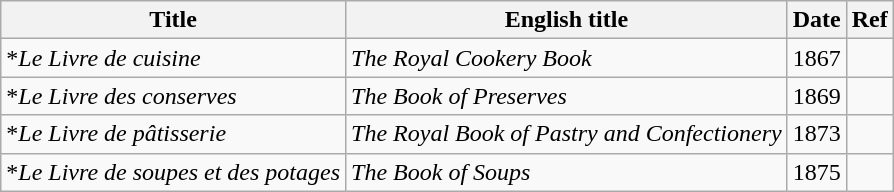<table class="wikitable sortable plainrowheaders" style="text-align: left; margin-right: 0;">
<tr>
<th scope="col">Title</th>
<th scope="col">English title</th>
<th scope="col">Date</th>
<th scope="col">Ref</th>
</tr>
<tr>
<td>*<em>Le Livre de cuisine</em><br><small></small></td>
<td><em>The Royal Cookery Book</em></td>
<td>1867</td>
<td></td>
</tr>
<tr>
<td>*<em>Le Livre des conserves</em><br><small></small></td>
<td><em>The Book of Preserves</em></td>
<td>1869</td>
<td></td>
</tr>
<tr>
<td>*<em>Le Livre de pâtisserie</em></td>
<td><em>The Royal Book of Pastry and Confectionery</em></td>
<td>1873</td>
<td></td>
</tr>
<tr>
<td>*<em>Le Livre de soupes et des potages</em><br> <small></small></td>
<td><em>The Book of Soups</em></td>
<td>1875</td>
<td></td>
</tr>
</table>
